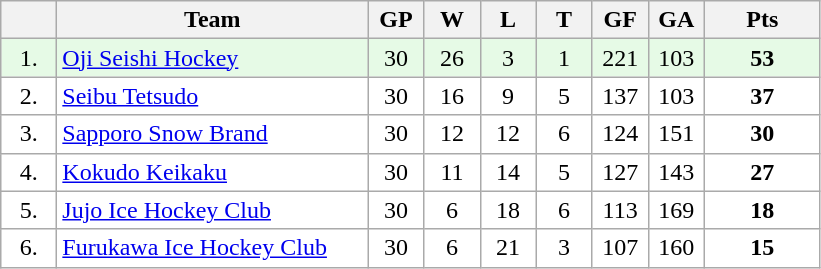<table class="wikitable">
<tr>
<th width="30"></th>
<th width="200">Team</th>
<th width="30">GP</th>
<th width="30">W</th>
<th width="30">L</th>
<th width="30">T</th>
<th width="30">GF</th>
<th width="30">GA</th>
<th width="70">Pts</th>
</tr>
<tr bgcolor="#e6fae6" align="center">
<td>1.</td>
<td align="left"><a href='#'>Oji Seishi Hockey</a></td>
<td>30</td>
<td>26</td>
<td>3</td>
<td>1</td>
<td>221</td>
<td>103</td>
<td><strong>53</strong></td>
</tr>
<tr bgcolor="#FFFFFF" align="center">
<td>2.</td>
<td align="left"><a href='#'>Seibu Tetsudo</a></td>
<td>30</td>
<td>16</td>
<td>9</td>
<td>5</td>
<td>137</td>
<td>103</td>
<td><strong>37</strong></td>
</tr>
<tr bgcolor="#FFFFFF" align="center">
<td>3.</td>
<td align="left"><a href='#'>Sapporo Snow Brand</a></td>
<td>30</td>
<td>12</td>
<td>12</td>
<td>6</td>
<td>124</td>
<td>151</td>
<td><strong>30</strong></td>
</tr>
<tr bgcolor="#FFFFFF" align="center">
<td>4.</td>
<td align="left"><a href='#'>Kokudo Keikaku</a></td>
<td>30</td>
<td>11</td>
<td>14</td>
<td>5</td>
<td>127</td>
<td>143</td>
<td><strong>27</strong></td>
</tr>
<tr bgcolor="#FFFFFF" align="center">
<td>5.</td>
<td align="left"><a href='#'>Jujo Ice Hockey Club</a></td>
<td>30</td>
<td>6</td>
<td>18</td>
<td>6</td>
<td>113</td>
<td>169</td>
<td><strong>18</strong></td>
</tr>
<tr bgcolor="#FFFFFF" align="center">
<td>6.</td>
<td align="left"><a href='#'>Furukawa Ice Hockey Club</a></td>
<td>30</td>
<td>6</td>
<td>21</td>
<td>3</td>
<td>107</td>
<td>160</td>
<td><strong>15</strong></td>
</tr>
</table>
